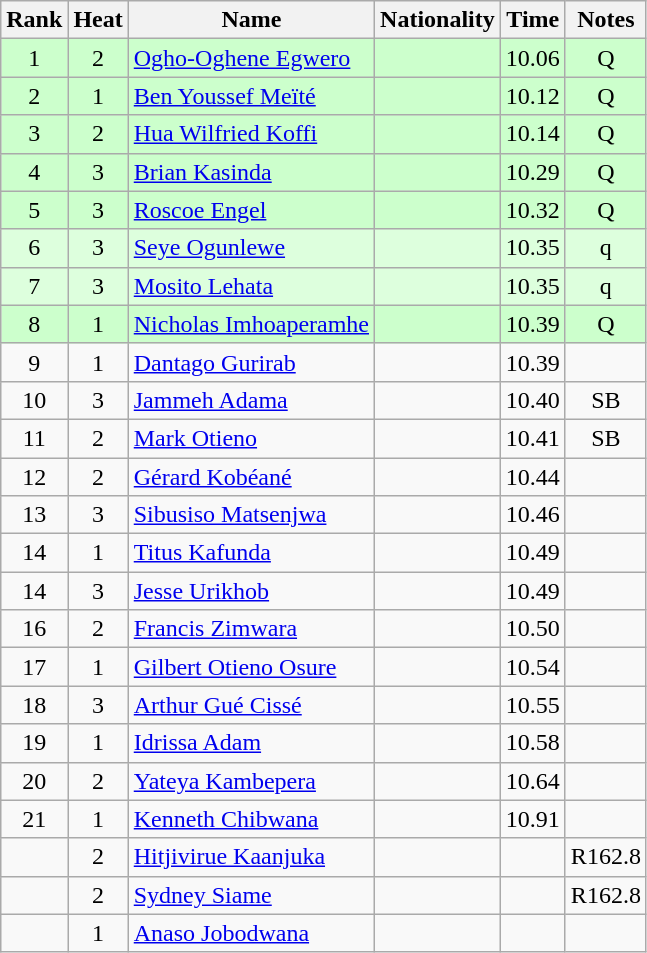<table class="wikitable sortable" style="text-align:center">
<tr>
<th>Rank</th>
<th>Heat</th>
<th>Name</th>
<th>Nationality</th>
<th>Time</th>
<th>Notes</th>
</tr>
<tr bgcolor=ccffcc>
<td>1</td>
<td>2</td>
<td align=left><a href='#'>Ogho-Oghene Egwero</a></td>
<td align=left></td>
<td>10.06</td>
<td>Q</td>
</tr>
<tr bgcolor=ccffcc>
<td>2</td>
<td>1</td>
<td align=left><a href='#'>Ben Youssef Meïté</a></td>
<td align=left></td>
<td>10.12</td>
<td>Q</td>
</tr>
<tr bgcolor=ccffcc>
<td>3</td>
<td>2</td>
<td align=left><a href='#'>Hua Wilfried Koffi</a></td>
<td align=left></td>
<td>10.14</td>
<td>Q</td>
</tr>
<tr bgcolor=ccffcc>
<td>4</td>
<td>3</td>
<td align=left><a href='#'>Brian Kasinda</a></td>
<td align=left></td>
<td>10.29</td>
<td>Q</td>
</tr>
<tr bgcolor=ccffcc>
<td>5</td>
<td>3</td>
<td align=left><a href='#'>Roscoe Engel</a></td>
<td align=left></td>
<td>10.32</td>
<td>Q</td>
</tr>
<tr bgcolor=ddffdd>
<td>6</td>
<td>3</td>
<td align=left><a href='#'>Seye Ogunlewe</a></td>
<td align=left></td>
<td>10.35</td>
<td>q</td>
</tr>
<tr bgcolor=ddffdd>
<td>7</td>
<td>3</td>
<td align=left><a href='#'>Mosito Lehata</a></td>
<td align=left></td>
<td>10.35</td>
<td>q</td>
</tr>
<tr bgcolor=ccffcc>
<td>8</td>
<td>1</td>
<td align=left><a href='#'>Nicholas Imhoaperamhe</a></td>
<td align=left></td>
<td>10.39</td>
<td>Q</td>
</tr>
<tr>
<td>9</td>
<td>1</td>
<td align=left><a href='#'>Dantago Gurirab</a></td>
<td align=left></td>
<td>10.39</td>
<td></td>
</tr>
<tr>
<td>10</td>
<td>3</td>
<td align=left><a href='#'>Jammeh Adama</a></td>
<td align=left></td>
<td>10.40</td>
<td>SB</td>
</tr>
<tr>
<td>11</td>
<td>2</td>
<td align=left><a href='#'>Mark Otieno</a></td>
<td align=left></td>
<td>10.41</td>
<td>SB</td>
</tr>
<tr>
<td>12</td>
<td>2</td>
<td align=left><a href='#'>Gérard Kobéané</a></td>
<td align=left></td>
<td>10.44</td>
<td></td>
</tr>
<tr>
<td>13</td>
<td>3</td>
<td align=left><a href='#'>Sibusiso Matsenjwa</a></td>
<td align=left></td>
<td>10.46</td>
<td></td>
</tr>
<tr>
<td>14</td>
<td>1</td>
<td align=left><a href='#'>Titus Kafunda</a></td>
<td align=left></td>
<td>10.49</td>
<td></td>
</tr>
<tr>
<td>14</td>
<td>3</td>
<td align=left><a href='#'>Jesse Urikhob</a></td>
<td align=left></td>
<td>10.49</td>
<td></td>
</tr>
<tr>
<td>16</td>
<td>2</td>
<td align=left><a href='#'>Francis Zimwara</a></td>
<td align=left></td>
<td>10.50</td>
<td></td>
</tr>
<tr>
<td>17</td>
<td>1</td>
<td align=left><a href='#'>Gilbert Otieno Osure</a></td>
<td align=left></td>
<td>10.54</td>
<td></td>
</tr>
<tr>
<td>18</td>
<td>3</td>
<td align=left><a href='#'>Arthur Gué Cissé</a></td>
<td align=left></td>
<td>10.55</td>
<td></td>
</tr>
<tr>
<td>19</td>
<td>1</td>
<td align=left><a href='#'>Idrissa Adam</a></td>
<td align=left></td>
<td>10.58</td>
<td></td>
</tr>
<tr>
<td>20</td>
<td>2</td>
<td align=left><a href='#'>Yateya Kambepera</a></td>
<td align=left></td>
<td>10.64</td>
<td></td>
</tr>
<tr>
<td>21</td>
<td>1</td>
<td align=left><a href='#'>Kenneth Chibwana</a></td>
<td align=left></td>
<td>10.91</td>
<td></td>
</tr>
<tr>
<td></td>
<td>2</td>
<td align=left><a href='#'>Hitjivirue Kaanjuka</a></td>
<td align=left></td>
<td></td>
<td>R162.8</td>
</tr>
<tr>
<td></td>
<td>2</td>
<td align=left><a href='#'>Sydney Siame</a></td>
<td align=left></td>
<td></td>
<td>R162.8</td>
</tr>
<tr>
<td></td>
<td>1</td>
<td align=left><a href='#'>Anaso Jobodwana</a></td>
<td align=left></td>
<td></td>
<td></td>
</tr>
</table>
